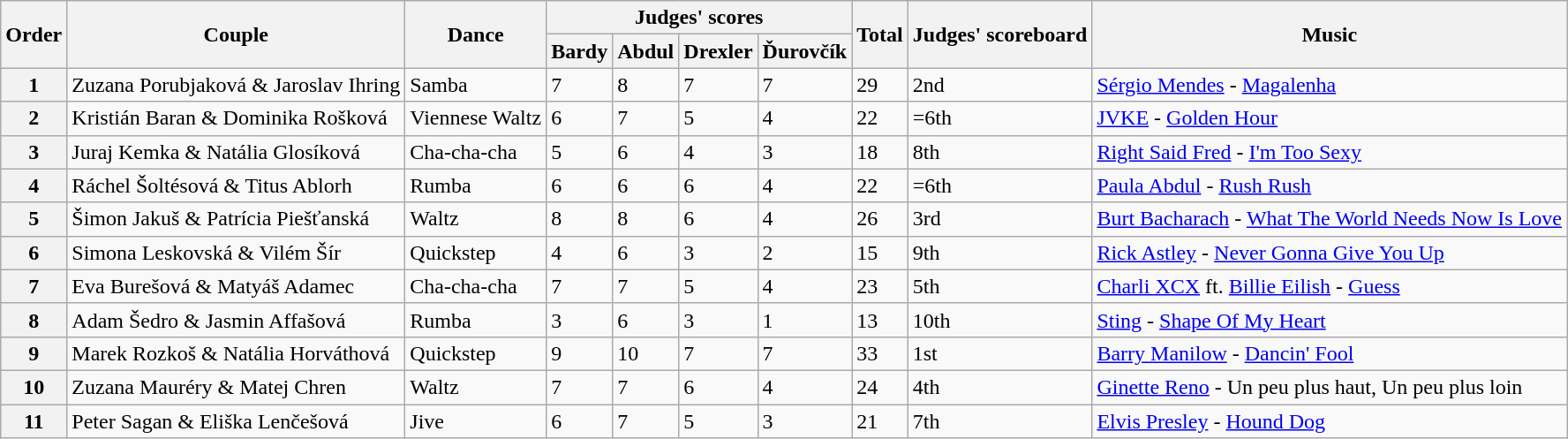<table class="wikitable">
<tr>
<th rowspan="2">Order</th>
<th rowspan="2">Couple</th>
<th rowspan="2">Dance</th>
<th colspan="4">Judges' scores</th>
<th rowspan="2">Total</th>
<th rowspan="2">Judges' scoreboard</th>
<th rowspan="2">Music</th>
</tr>
<tr>
<th>Bardy</th>
<th>Abdul</th>
<th>Drexler</th>
<th>Ďurovčík</th>
</tr>
<tr>
<th>1</th>
<td>Zuzana Porubjaková & Jaroslav Ihring</td>
<td>Samba</td>
<td>7</td>
<td>8</td>
<td>7</td>
<td>7</td>
<td>29</td>
<td>2nd</td>
<td><a href='#'>Sérgio Mendes</a> - <a href='#'>Magalenha</a></td>
</tr>
<tr>
<th>2</th>
<td>Kristián Baran & Dominika Rošková</td>
<td>Viennese Waltz</td>
<td>6</td>
<td>7</td>
<td>5</td>
<td>4</td>
<td>22</td>
<td>=6th</td>
<td><a href='#'>JVKE</a> - <a href='#'>Golden Hour</a></td>
</tr>
<tr>
<th>3</th>
<td>Juraj Kemka & Natália Glosíková</td>
<td>Cha-cha-cha</td>
<td>5</td>
<td>6</td>
<td>4</td>
<td>3</td>
<td>18</td>
<td>8th</td>
<td><a href='#'>Right Said Fred</a> - <a href='#'>I'm Too Sexy</a></td>
</tr>
<tr>
<th>4</th>
<td>Ráchel Šoltésová & Titus Ablorh</td>
<td>Rumba</td>
<td>6</td>
<td>6</td>
<td>6</td>
<td>4</td>
<td>22</td>
<td>=6th</td>
<td><a href='#'>Paula Abdul</a> - <a href='#'>Rush Rush</a></td>
</tr>
<tr>
<th>5</th>
<td>Šimon Jakuš & Patrícia Piešťanská</td>
<td>Waltz</td>
<td>8</td>
<td>8</td>
<td>6</td>
<td>4</td>
<td>26</td>
<td>3rd</td>
<td><a href='#'>Burt Bacharach</a> - <a href='#'>What The World Needs Now Is Love</a></td>
</tr>
<tr>
<th>6</th>
<td>Simona Leskovská & Vilém Šír</td>
<td>Quickstep</td>
<td>4</td>
<td>6</td>
<td>3</td>
<td>2</td>
<td>15</td>
<td>9th</td>
<td><a href='#'>Rick Astley</a> - <a href='#'>Never Gonna Give You Up</a></td>
</tr>
<tr>
<th>7</th>
<td>Eva Burešová & Matyáš Adamec</td>
<td>Cha-cha-cha</td>
<td>7</td>
<td>7</td>
<td>5</td>
<td>4</td>
<td>23</td>
<td>5th</td>
<td><a href='#'>Charli XCX</a> ft. <a href='#'>Billie Eilish</a> - <a href='#'>Guess</a></td>
</tr>
<tr>
<th>8</th>
<td>Adam Šedro & Jasmin Affašová</td>
<td>Rumba</td>
<td>3</td>
<td>6</td>
<td>3</td>
<td>1</td>
<td>13</td>
<td>10th</td>
<td><a href='#'>Sting</a> - <a href='#'>Shape Of My Heart</a></td>
</tr>
<tr>
<th>9</th>
<td>Marek Rozkoš & Natália Horváthová</td>
<td>Quickstep</td>
<td>9</td>
<td>10</td>
<td>7</td>
<td>7</td>
<td>33</td>
<td>1st</td>
<td><a href='#'>Barry Manilow</a> - <a href='#'>Dancin' Fool</a></td>
</tr>
<tr>
<th>10</th>
<td>Zuzana Mauréry & Matej Chren</td>
<td>Waltz</td>
<td>7</td>
<td>7</td>
<td>6</td>
<td>4</td>
<td>24</td>
<td>4th</td>
<td><a href='#'>Ginette Reno</a> - Un peu plus haut, Un peu plus loin</td>
</tr>
<tr>
<th>11</th>
<td>Peter Sagan  & Eliška Lenčešová</td>
<td>Jive</td>
<td>6</td>
<td>7</td>
<td>5</td>
<td>3</td>
<td>21</td>
<td>7th</td>
<td><a href='#'>Elvis Presley</a> - <a href='#'>Hound Dog</a></td>
</tr>
</table>
